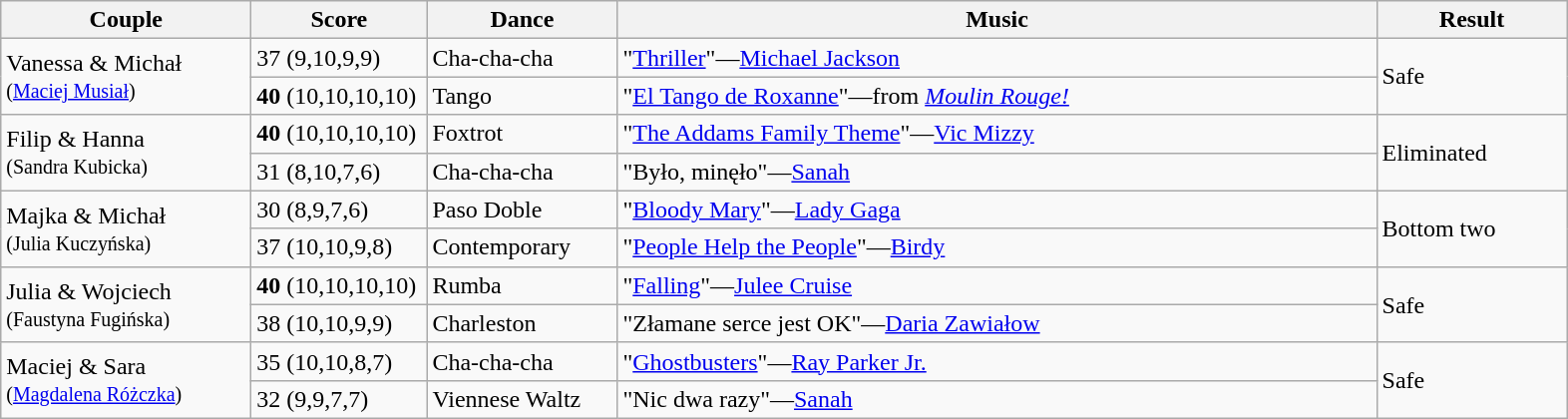<table class="wikitable">
<tr>
<th style="width:160px;">Couple</th>
<th style="width:110px;">Score</th>
<th style="width:120px;">Dance</th>
<th style="width:500px;">Music</th>
<th style="width:120px;">Result</th>
</tr>
<tr>
<td rowspan="2">Vanessa & Michał<br><small>(<a href='#'>Maciej Musiał</a>)</small></td>
<td>37 (9,10,9,9)</td>
<td>Cha-cha-cha</td>
<td>"<a href='#'>Thriller</a>"—<a href='#'>Michael Jackson</a></td>
<td rowspan="2">Safe</td>
</tr>
<tr>
<td><strong>40</strong> (10,10,10,10)</td>
<td>Tango</td>
<td>"<a href='#'>El Tango de Roxanne</a>"—from <em><a href='#'>Moulin Rouge!</a></em></td>
</tr>
<tr>
<td rowspan="2">Filip & Hanna<br><small>(Sandra Kubicka)</small></td>
<td><strong>40</strong> (10,10,10,10)</td>
<td>Foxtrot</td>
<td>"<a href='#'>The Addams Family Theme</a>"—<a href='#'>Vic Mizzy</a></td>
<td rowspan="2">Eliminated</td>
</tr>
<tr>
<td>31 (8,10,7,6)</td>
<td>Cha-cha-cha</td>
<td>"Było, minęło"—<a href='#'>Sanah</a></td>
</tr>
<tr>
<td rowspan="2">Majka & Michał<br><small>(Julia Kuczyńska)</small></td>
<td>30 (8,9,7,6)</td>
<td>Paso Doble</td>
<td>"<a href='#'>Bloody Mary</a>"—<a href='#'>Lady Gaga</a></td>
<td rowspan="2">Bottom two</td>
</tr>
<tr>
<td>37 (10,10,9,8)</td>
<td>Contemporary</td>
<td>"<a href='#'>People Help the People</a>"—<a href='#'>Birdy</a></td>
</tr>
<tr>
<td rowspan="2">Julia & Wojciech<br><small>(Faustyna Fugińska)</small></td>
<td><strong>40</strong> (10,10,10,10)</td>
<td>Rumba</td>
<td>"<a href='#'>Falling</a>"—<a href='#'>Julee Cruise</a></td>
<td rowspan="2">Safe</td>
</tr>
<tr>
<td>38 (10,10,9,9)</td>
<td>Charleston</td>
<td>"Złamane serce jest OK"—<a href='#'>Daria Zawiałow</a></td>
</tr>
<tr>
<td rowspan="2">Maciej & Sara<br><small>(<a href='#'>Magdalena Różczka</a>)</small></td>
<td>35 (10,10,8,7)</td>
<td>Cha-cha-cha</td>
<td>"<a href='#'>Ghostbusters</a>"—<a href='#'>Ray Parker Jr.</a></td>
<td rowspan="2">Safe</td>
</tr>
<tr>
<td>32 (9,9,7,7)</td>
<td>Viennese Waltz</td>
<td>"Nic dwa razy"—<a href='#'>Sanah</a></td>
</tr>
</table>
